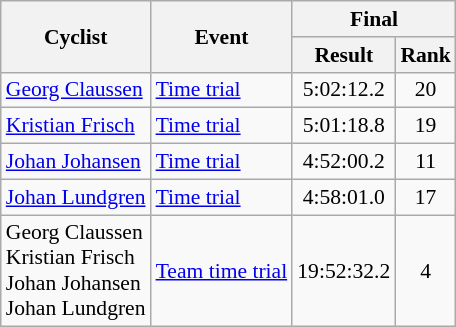<table class=wikitable style="font-size:90%">
<tr>
<th rowspan=2>Cyclist</th>
<th rowspan=2>Event</th>
<th colspan=2>Final</th>
</tr>
<tr>
<th>Result</th>
<th>Rank</th>
</tr>
<tr>
<td><a href='#'>Georg Claussen</a></td>
<td><a href='#'>Time trial</a></td>
<td align=center>5:02:12.2</td>
<td align=center>20</td>
</tr>
<tr>
<td><a href='#'>Kristian Frisch</a></td>
<td><a href='#'>Time trial</a></td>
<td align=center>5:01:18.8</td>
<td align=center>19</td>
</tr>
<tr>
<td><a href='#'>Johan Johansen</a></td>
<td><a href='#'>Time trial</a></td>
<td align=center>4:52:00.2</td>
<td align=center>11</td>
</tr>
<tr>
<td><a href='#'>Johan Lundgren</a></td>
<td><a href='#'>Time trial</a></td>
<td align=center>4:58:01.0</td>
<td align=center>17</td>
</tr>
<tr>
<td>Georg Claussen <br> Kristian Frisch <br> Johan Johansen <br> Johan Lundgren</td>
<td><a href='#'>Team time trial</a></td>
<td align=center>19:52:32.2</td>
<td align=center>4</td>
</tr>
</table>
